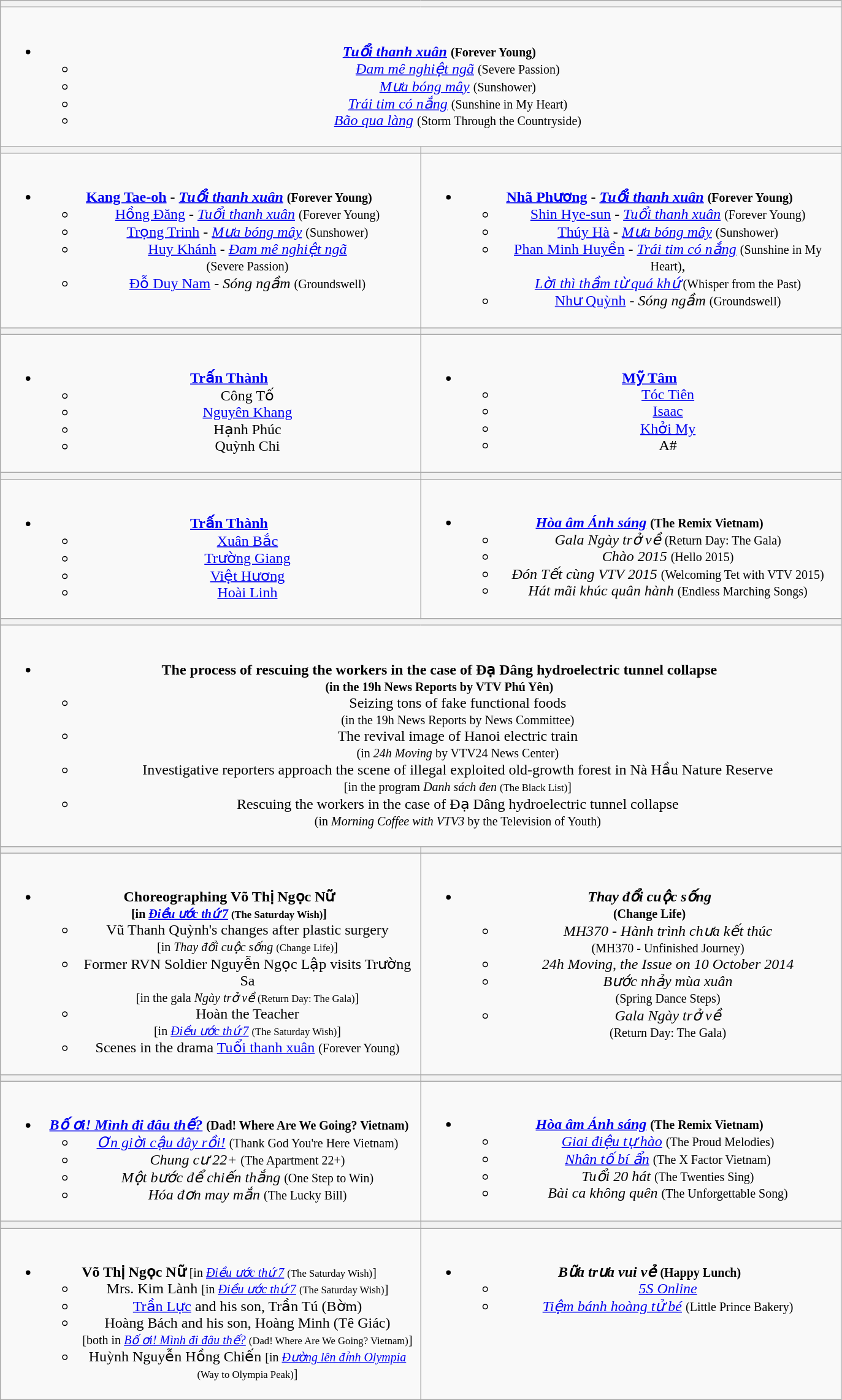<table class="wikitable" style="text-align:center; width:72.4%;">
<tr>
<th colspan="2" style="width=" 100% "></th>
</tr>
<tr>
<td colspan="2" style="width=" 100% "><br><ul><li><strong><em><a href='#'>Tuổi thanh xuân</a></em></strong> <strong><small>(Forever Young)</small></strong><ul><li><em><a href='#'>Đam mê nghiệt ngã</a></em> <small>(Severe Passion)</small></li><li><em><a href='#'>Mưa bóng mây</a></em> <small>(Sunshower)</small></li><li><em><a href='#'>Trái tim có nắng</a></em> <small>(Sunshine in My Heart)</small></li><li><em><a href='#'>Bão qua làng</a></em> <small>(Storm Through the Countryside)</small></li></ul></li></ul></td>
</tr>
<tr>
<th style="width="50%"></th>
<th style="width="50%"></th>
</tr>
<tr>
<td valign="top"><br><ul><li><strong><a href='#'>Kang Tae-oh</a></strong> - <strong><em><a href='#'>Tuổi thanh xuân</a></em></strong> <strong><small>(Forever Young)</small></strong><ul><li><a href='#'>Hồng Đăng</a> - <em><a href='#'>Tuổi thanh xuân</a></em> <small>(Forever Young)</small></li><li><a href='#'>Trọng Trinh</a> - <em><a href='#'>Mưa bóng mây</a></em> <small>(Sunshower)</small></li><li><a href='#'>Huy Khánh</a> - <em><a href='#'>Đam mê nghiệt ngã</a></em> <br><small>(Severe Passion)</small></li><li><a href='#'>Đỗ Duy Nam</a> - <em>Sóng ngầm</em> <small>(Groundswell)</small></li></ul></li></ul></td>
<td valign="top"><br><ul><li><strong><a href='#'>Nhã Phương</a></strong> - <strong><em><a href='#'>Tuổi thanh xuân</a></em></strong> <strong><small>(Forever Young)</small></strong><ul><li><a href='#'>Shin Hye-sun</a> - <em><a href='#'>Tuổi thanh xuân</a></em> <small>(Forever Young)</small></li><li><a href='#'>Thúy Hà</a> - <em><a href='#'>Mưa bóng mây</a></em> <small>(Sunshower)</small></li><li><a href='#'>Phan Minh Huyền</a> - <em><a href='#'>Trái tim có nắng</a></em> <small>(Sunshine in My Heart)</small>,<br><em><a href='#'>Lời thì thầm từ quá khứ</a></em><small> (Whisper from the Past)</small></li><li><a href='#'>Như Quỳnh</a> - <em>Sóng ngầm</em> <small>(Groundswell)</small></li></ul></li></ul></td>
</tr>
<tr>
<th style="width="50%"></th>
<th style="width="50%"></th>
</tr>
<tr>
<td valign="top"><br><ul><li><strong><a href='#'>Trấn Thành</a></strong><ul><li>Công Tố</li><li><a href='#'>Nguyên Khang</a></li><li>Hạnh Phúc</li><li>Quỳnh Chi</li></ul></li></ul></td>
<td valign="top"><br><ul><li><strong><a href='#'>Mỹ Tâm</a></strong><ul><li><a href='#'>Tóc Tiên</a></li><li><a href='#'>Isaac</a></li><li><a href='#'>Khởi My</a></li><li>A#</li></ul></li></ul></td>
</tr>
<tr>
<th style="width="50%"></th>
<th style="width="50%"></th>
</tr>
<tr>
<td valign="top"><br><ul><li><strong><a href='#'>Trấn Thành</a></strong><ul><li><a href='#'>Xuân Bắc</a></li><li><a href='#'>Trường Giang</a></li><li><a href='#'>Việt Hương</a></li><li><a href='#'>Hoài Linh</a></li></ul></li></ul></td>
<td valign="top"><br><ul><li><strong><em><a href='#'>Hòa âm Ánh sáng</a></em></strong> <strong><small>(The Remix Vietnam)</small></strong><ul><li><em>Gala Ngày trở về</em> <small>(Return Day: The Gala)</small></li><li><em>Chào 2015</em> <small>(Hello 2015)</small></li><li><em>Đón Tết cùng VTV 2015</em> <small>(Welcoming Tet with VTV 2015)</small></li><li><em>Hát mãi khúc quân hành</em> <small>(Endless Marching Songs)</small></li></ul></li></ul></td>
</tr>
<tr>
<th colspan="2" style="width=" 100% "></th>
</tr>
<tr>
<td colspan="2" style="width=" 100% "><br><ul><li><strong>The process of rescuing the workers in the case of Đạ Dâng hydroelectric tunnel collapse</strong> <br><strong><small>(in the 19h News Reports by VTV Phú Yên)</small></strong><ul><li>Seizing tons of fake functional foods <br><small>(in the 19h News Reports by News Committee)</small></li><li>The revival image of Hanoi electric train <br><small>(in <em>24h Moving</em> by VTV24 News Center)</small></li><li>Investigative reporters approach the scene of illegal exploited old-growth forest in Nà Hầu Nature Reserve <br><small>[in the program <em>Danh sách đen</em> <small>(The Black List)</small>]</small></li><li>Rescuing the workers in the case of Đạ Dâng hydroelectric tunnel collapse <br><small>(in <em>Morning Coffee with VTV3</em> by the Television of Youth)</small></li></ul></li></ul></td>
</tr>
<tr>
<th style="width="50%"></th>
<th style="width="50%"></th>
</tr>
<tr>
<td valign="top"><br><ul><li><strong>Choreographing Võ Thị Ngọc Nữ</strong> <br><strong><small>[in <em><a href='#'>Điều ước thứ 7</a></em> <small>(The Saturday Wish)</small>]</small></strong><ul><li>Vũ Thanh Quỳnh's changes after plastic surgery <br><small>[in <em>Thay đổi cuộc sống</em> <small>(Change Life)</small>]</small></li><li>Former RVN Soldier Nguyễn Ngọc Lập visits Trường Sa <br><small>[in the gala <em>Ngày trở về</em> <small>(Return Day: The Gala)</small>]</small></li><li>Hoàn the Teacher <br><small>[in <em><a href='#'>Điều ước thứ 7</a></em> <small>(The Saturday Wish)</small>]</small></li><li>Scenes in the drama <a href='#'>Tuổi thanh xuân</a> <small>(Forever Young)</small></li></ul></li></ul></td>
<td valign="top"><br><ul><li><strong><em>Thay đổi cuộc sống</em></strong> <br><strong><small>(Change Life)</small></strong><ul><li><em>MH370 - Hành trình chưa kết thúc</em> <br><small>(MH370 - Unfinished Journey)</small></li><li><em>24h Moving, the Issue on 10 October 2014</em></li><li><em>Bước nhảy mùa xuân</em> <br><small>(Spring Dance Steps)</small></li><li><em>Gala Ngày trở về</em> <br><small>(Return Day: The Gala)</small></li></ul></li></ul></td>
</tr>
<tr>
<th style="width="50%"></th>
<th style="width="50%"></th>
</tr>
<tr>
<td valign="top"><br><ul><li><strong><em><a href='#'>Bố ơi! Mình đi đâu thế?</a></em></strong> <strong><small>(Dad! Where Are We Going? Vietnam)</small></strong><ul><li><em><a href='#'>Ơn giời cậu đây rồi!</a></em> <small>(Thank God You're Here Vietnam)</small></li><li><em>Chung cư 22+</em> <small>(The Apartment 22+)</small></li><li><em>Một bước để chiến thắng</em> <small>(One Step to Win)</small></li><li><em>Hóa đơn may mắn</em> <small>(The Lucky Bill)</small></li></ul></li></ul></td>
<td valign="top"><br><ul><li><strong><em><a href='#'>Hòa âm Ánh sáng</a></em></strong> <strong><small>(The Remix Vietnam)</small></strong><ul><li><em><a href='#'>Giai điệu tự hào</a></em> <small>(The Proud Melodies)</small></li><li><em><a href='#'>Nhân tố bí ẩn</a></em> <small>(The X Factor Vietnam)</small></li><li><em>Tuổi 20 hát</em> <small>(The Twenties Sing)</small></li><li><em>Bài ca không quên</em> <small>(The Unforgettable Song)</small></li></ul></li></ul></td>
</tr>
<tr>
<th style="width="50%"></th>
<th style="width="50%"></th>
</tr>
<tr>
<td valign="top"><br><ul><li><strong>Võ Thị Ngọc Nữ</strong> <small>[in <em><a href='#'>Điều ước thứ 7</a></em> <small>(The Saturday Wish)</small>]</small><ul><li>Mrs. Kim Lành <small>[in <em><a href='#'>Điều ước thứ 7</a></em> <small>(The Saturday Wish)</small>]</small></li><li><a href='#'>Trần Lực</a> and his son, Trần Tú (Bờm)</li><li>Hoàng Bách and his son, Hoàng Minh (Tê Giác) <br><small>[both in <em><a href='#'>Bố ơi! Mình đi đâu thế?</a></em> <small>(Dad! Where Are We Going? Vietnam)</small>]</small></li><li>Huỳnh Nguyễn Hồng Chiến <small>[in <em><a href='#'>Đường lên đỉnh Olympia</a></em> <br><small>(Way to Olympia Peak)</small>]</small></li></ul></li></ul></td>
<td valign="top"><br><ul><li><strong><em>Bữa trưa vui vẻ</em></strong> <strong><small>(Happy Lunch)</small></strong><ul><li><em><a href='#'>5S Online</a></em></li><li><em><a href='#'>Tiệm bánh hoàng tử bé</a></em> <small>(Little Prince Bakery)</small></li></ul></li></ul></td>
</tr>
</table>
